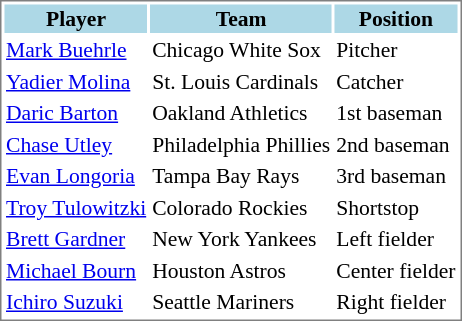<table cellpadding="1"  style="width:auto; font-size:90%; border:1px solid gray;">
<tr style="background:lightblue;">
<th>Player</th>
<th>Team</th>
<th>Position</th>
</tr>
<tr>
<td><a href='#'>Mark Buehrle</a></td>
<td>Chicago White Sox</td>
<td>Pitcher</td>
</tr>
<tr>
<td><a href='#'>Yadier Molina</a></td>
<td>St. Louis Cardinals</td>
<td>Catcher</td>
</tr>
<tr>
<td><a href='#'>Daric Barton</a></td>
<td>Oakland Athletics</td>
<td>1st baseman</td>
</tr>
<tr>
<td><a href='#'>Chase Utley</a></td>
<td>Philadelphia Phillies</td>
<td>2nd baseman</td>
</tr>
<tr>
<td><a href='#'>Evan Longoria</a></td>
<td>Tampa Bay Rays</td>
<td>3rd baseman</td>
</tr>
<tr>
<td><a href='#'>Troy Tulowitzki</a></td>
<td>Colorado Rockies</td>
<td>Shortstop</td>
</tr>
<tr>
<td><a href='#'>Brett Gardner</a></td>
<td>New York Yankees</td>
<td>Left fielder</td>
</tr>
<tr>
<td><a href='#'>Michael Bourn</a></td>
<td>Houston Astros</td>
<td>Center fielder</td>
</tr>
<tr>
<td><a href='#'>Ichiro Suzuki</a></td>
<td>Seattle Mariners</td>
<td>Right fielder</td>
</tr>
</table>
